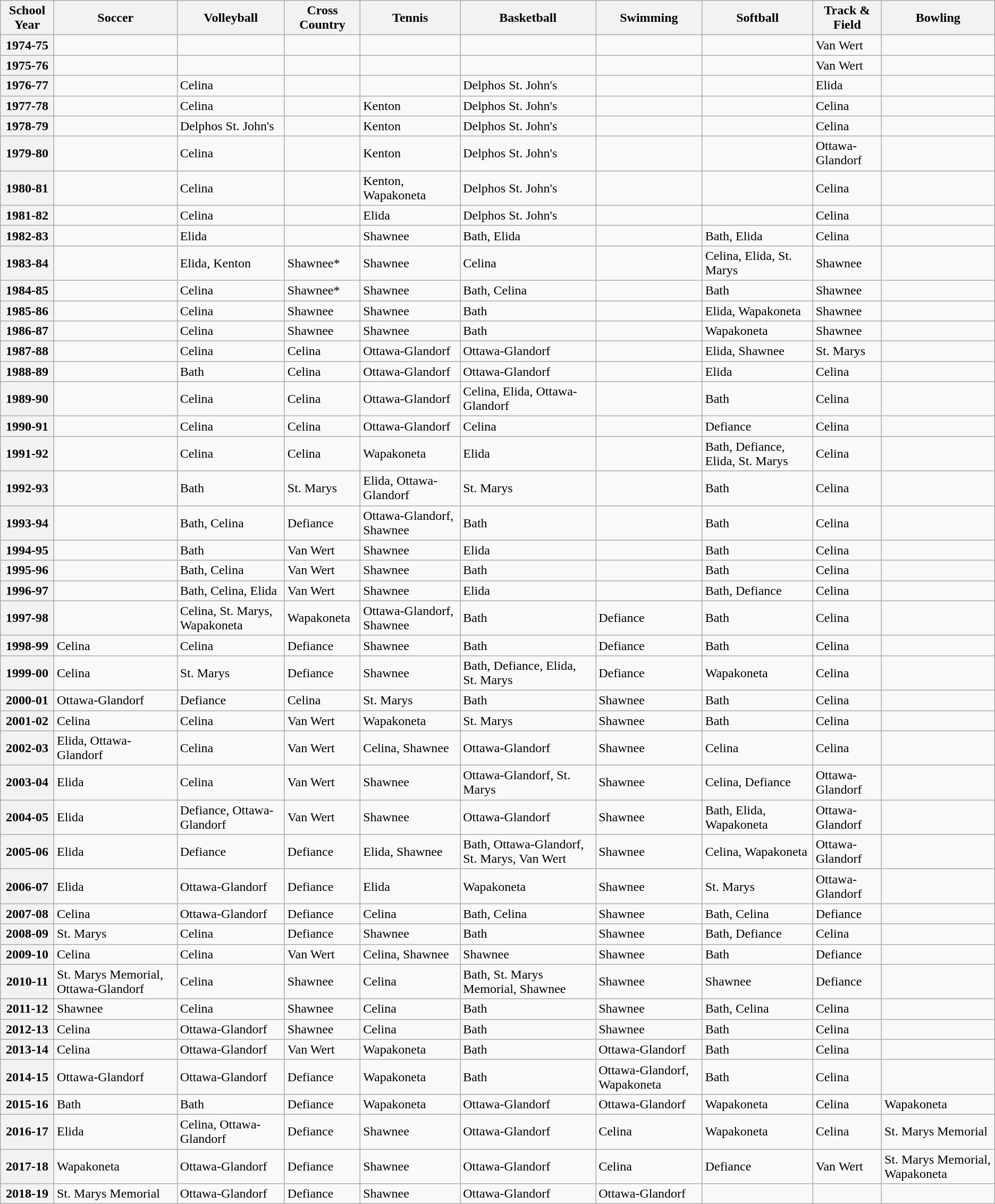<table class="wikitable">
<tr>
<th>School Year</th>
<th>Soccer</th>
<th>Volleyball</th>
<th>Cross Country</th>
<th>Tennis</th>
<th>Basketball</th>
<th>Swimming</th>
<th>Softball</th>
<th>Track & Field</th>
<th>Bowling</th>
</tr>
<tr align="left">
<th>1974-75</th>
<td></td>
<td></td>
<td></td>
<td></td>
<td></td>
<td></td>
<td></td>
<td>Van Wert</td>
<td></td>
</tr>
<tr align="left">
<th>1975-76</th>
<td></td>
<td></td>
<td></td>
<td></td>
<td></td>
<td></td>
<td></td>
<td>Van Wert</td>
<td></td>
</tr>
<tr align="left">
<th>1976-77</th>
<td></td>
<td>Celina</td>
<td></td>
<td></td>
<td>Delphos St. John's</td>
<td></td>
<td></td>
<td>Elida</td>
<td></td>
</tr>
<tr align="left">
<th>1977-78</th>
<td></td>
<td>Celina</td>
<td></td>
<td>Kenton</td>
<td>Delphos St. John's</td>
<td></td>
<td></td>
<td>Celina</td>
<td></td>
</tr>
<tr align="left">
<th>1978-79</th>
<td></td>
<td>Delphos St. John's</td>
<td></td>
<td>Kenton</td>
<td>Delphos St. John's</td>
<td></td>
<td></td>
<td>Celina</td>
<td></td>
</tr>
<tr align="left">
<th>1979-80</th>
<td></td>
<td>Celina</td>
<td></td>
<td>Kenton</td>
<td>Delphos St. John's</td>
<td></td>
<td></td>
<td>Ottawa-Glandorf</td>
<td></td>
</tr>
<tr align="left">
<th>1980-81</th>
<td></td>
<td>Celina</td>
<td></td>
<td>Kenton, Wapakoneta</td>
<td>Delphos St. John's</td>
<td></td>
<td></td>
<td>Celina</td>
<td></td>
</tr>
<tr align="left">
<th>1981-82</th>
<td></td>
<td>Celina</td>
<td></td>
<td>Elida</td>
<td>Delphos St. John's</td>
<td></td>
<td></td>
<td>Celina</td>
<td></td>
</tr>
<tr align="left">
<th>1982-83</th>
<td></td>
<td>Elida</td>
<td></td>
<td>Shawnee</td>
<td>Bath, Elida</td>
<td></td>
<td>Bath, Elida</td>
<td>Celina</td>
<td></td>
</tr>
<tr align="left">
<th>1983-84</th>
<td></td>
<td>Elida, Kenton</td>
<td>Shawnee*</td>
<td>Shawnee</td>
<td>Celina</td>
<td></td>
<td>Celina, Elida, St. Marys</td>
<td>Shawnee</td>
<td></td>
</tr>
<tr align="left">
<th>1984-85</th>
<td></td>
<td>Celina</td>
<td>Shawnee*</td>
<td>Shawnee</td>
<td>Bath, Celina</td>
<td></td>
<td>Bath</td>
<td>Shawnee</td>
<td></td>
</tr>
<tr align="left">
<th>1985-86</th>
<td></td>
<td>Celina</td>
<td>Shawnee</td>
<td>Shawnee</td>
<td>Bath</td>
<td></td>
<td>Elida, Wapakoneta</td>
<td>Shawnee</td>
<td></td>
</tr>
<tr align="left">
<th>1986-87</th>
<td></td>
<td>Celina</td>
<td>Shawnee</td>
<td>Shawnee</td>
<td>Bath</td>
<td></td>
<td>Wapakoneta</td>
<td>Shawnee</td>
<td></td>
</tr>
<tr align="left">
<th>1987-88</th>
<td></td>
<td>Celina</td>
<td>Celina</td>
<td>Ottawa-Glandorf</td>
<td>Ottawa-Glandorf</td>
<td></td>
<td>Elida, Shawnee</td>
<td>St. Marys</td>
<td></td>
</tr>
<tr align="left">
<th>1988-89</th>
<td></td>
<td>Bath</td>
<td>Celina</td>
<td>Ottawa-Glandorf</td>
<td>Ottawa-Glandorf</td>
<td></td>
<td>Elida</td>
<td>Celina</td>
<td></td>
</tr>
<tr align="left">
<th>1989-90</th>
<td></td>
<td>Celina</td>
<td>Celina</td>
<td>Ottawa-Glandorf</td>
<td>Celina, Elida, Ottawa-Glandorf</td>
<td></td>
<td>Bath</td>
<td>Celina</td>
<td></td>
</tr>
<tr align="left">
<th>1990-91</th>
<td></td>
<td>Celina</td>
<td>Celina</td>
<td>Ottawa-Glandorf</td>
<td>Celina</td>
<td></td>
<td>Defiance</td>
<td>Celina</td>
<td></td>
</tr>
<tr align="left">
<th>1991-92</th>
<td></td>
<td>Celina</td>
<td>Celina</td>
<td>Wapakoneta</td>
<td>Elida</td>
<td></td>
<td>Bath, Defiance, Elida, St. Marys</td>
<td>Celina</td>
<td></td>
</tr>
<tr align="left">
<th>1992-93</th>
<td></td>
<td>Bath</td>
<td>St. Marys</td>
<td>Elida, Ottawa-Glandorf</td>
<td>St. Marys</td>
<td></td>
<td>Bath</td>
<td>Celina</td>
<td></td>
</tr>
<tr align="left">
<th>1993-94</th>
<td></td>
<td>Bath, Celina</td>
<td>Defiance</td>
<td>Ottawa-Glandorf, Shawnee</td>
<td>Bath</td>
<td></td>
<td>Bath</td>
<td>Celina</td>
<td></td>
</tr>
<tr align="left">
<th>1994-95</th>
<td></td>
<td>Bath</td>
<td>Van Wert</td>
<td>Shawnee</td>
<td>Elida</td>
<td></td>
<td>Bath</td>
<td>Celina</td>
<td></td>
</tr>
<tr align="left">
<th>1995-96</th>
<td></td>
<td>Bath, Celina</td>
<td>Van Wert</td>
<td>Shawnee</td>
<td>Bath</td>
<td></td>
<td>Bath</td>
<td>Celina</td>
<td></td>
</tr>
<tr align="left">
<th>1996-97</th>
<td></td>
<td>Bath, Celina, Elida</td>
<td>Van Wert</td>
<td>Shawnee</td>
<td>Elida</td>
<td></td>
<td>Bath, Defiance</td>
<td>Celina</td>
<td></td>
</tr>
<tr align="left">
<th>1997-98</th>
<td></td>
<td>Celina, St. Marys, Wapakoneta</td>
<td>Wapakoneta</td>
<td>Ottawa-Glandorf, Shawnee</td>
<td>Bath</td>
<td>Defiance</td>
<td>Bath</td>
<td>Celina</td>
<td></td>
</tr>
<tr align="left">
<th>1998-99</th>
<td>Celina</td>
<td>Celina</td>
<td>Defiance</td>
<td>Shawnee</td>
<td>Bath</td>
<td>Defiance</td>
<td>Bath</td>
<td>Celina</td>
<td></td>
</tr>
<tr align="left">
<th>1999-00</th>
<td>Celina</td>
<td>St. Marys</td>
<td>Defiance</td>
<td>Shawnee</td>
<td>Bath, Defiance, Elida, St. Marys</td>
<td>Defiance</td>
<td>Wapakoneta</td>
<td>Celina</td>
<td></td>
</tr>
<tr align="left">
<th>2000-01</th>
<td>Ottawa-Glandorf</td>
<td>Defiance</td>
<td>Celina</td>
<td>St. Marys</td>
<td>Bath</td>
<td>Shawnee</td>
<td>Bath</td>
<td>Celina</td>
<td></td>
</tr>
<tr align="left">
<th>2001-02</th>
<td>Celina</td>
<td>Celina</td>
<td>Van Wert</td>
<td>Wapakoneta</td>
<td>St. Marys</td>
<td>Shawnee</td>
<td>Bath</td>
<td>Celina</td>
<td></td>
</tr>
<tr align="left">
<th>2002-03</th>
<td>Elida, Ottawa-Glandorf</td>
<td>Celina</td>
<td>Van Wert</td>
<td>Celina, Shawnee</td>
<td>Ottawa-Glandorf</td>
<td>Shawnee</td>
<td>Celina</td>
<td>Celina</td>
<td></td>
</tr>
<tr align="left">
<th>2003-04</th>
<td>Elida</td>
<td>Celina</td>
<td>Van Wert</td>
<td>Shawnee</td>
<td>Ottawa-Glandorf, St. Marys</td>
<td>Shawnee</td>
<td>Celina, Defiance</td>
<td>Ottawa-Glandorf</td>
<td></td>
</tr>
<tr align="left">
<th>2004-05</th>
<td>Elida</td>
<td>Defiance, Ottawa-Glandorf</td>
<td>Van Wert</td>
<td>Shawnee</td>
<td>Ottawa-Glandorf</td>
<td>Shawnee</td>
<td>Bath, Elida, Wapakoneta</td>
<td>Ottawa-Glandorf</td>
<td></td>
</tr>
<tr align="left">
<th>2005-06</th>
<td>Elida</td>
<td>Defiance</td>
<td>Defiance</td>
<td>Elida, Shawnee</td>
<td>Bath, Ottawa-Glandorf, St. Marys, Van Wert</td>
<td>Shawnee</td>
<td>Celina, Wapakoneta</td>
<td>Ottawa-Glandorf</td>
<td></td>
</tr>
<tr align="left">
<th>2006-07</th>
<td>Elida</td>
<td>Ottawa-Glandorf</td>
<td>Defiance</td>
<td>Elida</td>
<td>Wapakoneta</td>
<td>Shawnee</td>
<td>St. Marys</td>
<td>Ottawa-Glandorf</td>
<td></td>
</tr>
<tr align="left">
<th>2007-08</th>
<td>Celina</td>
<td>Ottawa-Glandorf</td>
<td>Defiance</td>
<td>Celina</td>
<td>Bath, Celina</td>
<td>Shawnee</td>
<td>Bath, Celina</td>
<td>Defiance</td>
<td></td>
</tr>
<tr align="left">
<th>2008-09</th>
<td>St. Marys</td>
<td>Celina</td>
<td>Defiance</td>
<td>Shawnee</td>
<td>Bath</td>
<td>Shawnee</td>
<td>Bath, Defiance</td>
<td>Celina</td>
<td></td>
</tr>
<tr align="left">
<th>2009-10</th>
<td>Celina</td>
<td>Celina</td>
<td>Van Wert</td>
<td>Celina, Shawnee</td>
<td>Shawnee</td>
<td>Shawnee</td>
<td>Bath</td>
<td>Defiance</td>
<td></td>
</tr>
<tr align="left">
<th>2010-11</th>
<td>St. Marys Memorial, Ottawa-Glandorf</td>
<td>Celina</td>
<td>Shawnee</td>
<td>Celina</td>
<td>Bath, St. Marys Memorial, Shawnee</td>
<td>Shawnee</td>
<td>Shawnee</td>
<td>Defiance</td>
<td></td>
</tr>
<tr align="left">
<th>2011-12</th>
<td>Shawnee</td>
<td>Celina</td>
<td>Shawnee</td>
<td>Celina</td>
<td>Bath</td>
<td>Shawnee</td>
<td>Bath, Celina</td>
<td>Celina</td>
<td></td>
</tr>
<tr align="left">
<th>2012-13</th>
<td>Celina</td>
<td>Ottawa-Glandorf</td>
<td>Shawnee</td>
<td>Celina</td>
<td>Bath</td>
<td>Shawnee</td>
<td>Bath</td>
<td>Celina</td>
<td></td>
</tr>
<tr align="left">
<th>2013-14</th>
<td>Celina</td>
<td>Ottawa-Glandorf</td>
<td>Van Wert</td>
<td>Wapakoneta</td>
<td>Bath</td>
<td>Ottawa-Glandorf</td>
<td>Bath</td>
<td>Celina</td>
<td></td>
</tr>
<tr align="left">
<th>2014-15</th>
<td>Ottawa-Glandorf</td>
<td>Ottawa-Glandorf</td>
<td>Defiance</td>
<td>Wapakoneta</td>
<td>Bath</td>
<td>Ottawa-Glandorf, Wapakoneta</td>
<td>Bath</td>
<td>Celina</td>
<td></td>
</tr>
<tr align="left">
<th>2015-16</th>
<td>Bath</td>
<td>Bath</td>
<td>Defiance</td>
<td>Wapakoneta</td>
<td>Ottawa-Glandorf</td>
<td>Ottawa-Glandorf</td>
<td>Wapakoneta</td>
<td>Celina</td>
<td>Wapakoneta</td>
</tr>
<tr align="left">
<th>2016-17</th>
<td>Elida</td>
<td>Celina, Ottawa-Glandorf</td>
<td>Defiance</td>
<td>Shawnee</td>
<td>Ottawa-Glandorf</td>
<td>Celina</td>
<td>Wapakoneta</td>
<td>Celina</td>
<td>St. Marys Memorial</td>
</tr>
<tr>
<th>2017-18</th>
<td>Wapakoneta</td>
<td>Ottawa-Glandorf</td>
<td>Defiance</td>
<td>Shawnee</td>
<td>Ottawa-Glandorf</td>
<td>Celina</td>
<td>Defiance</td>
<td>Van Wert</td>
<td>St. Marys Memorial, Wapakoneta</td>
</tr>
<tr>
<th>2018-19</th>
<td>St. Marys Memorial</td>
<td>Ottawa-Glandorf</td>
<td>Defiance</td>
<td>Shawnee</td>
<td>Ottawa-Glandorf</td>
<td>Ottawa-Glandorf</td>
<td></td>
<td></td>
<td></td>
</tr>
</table>
